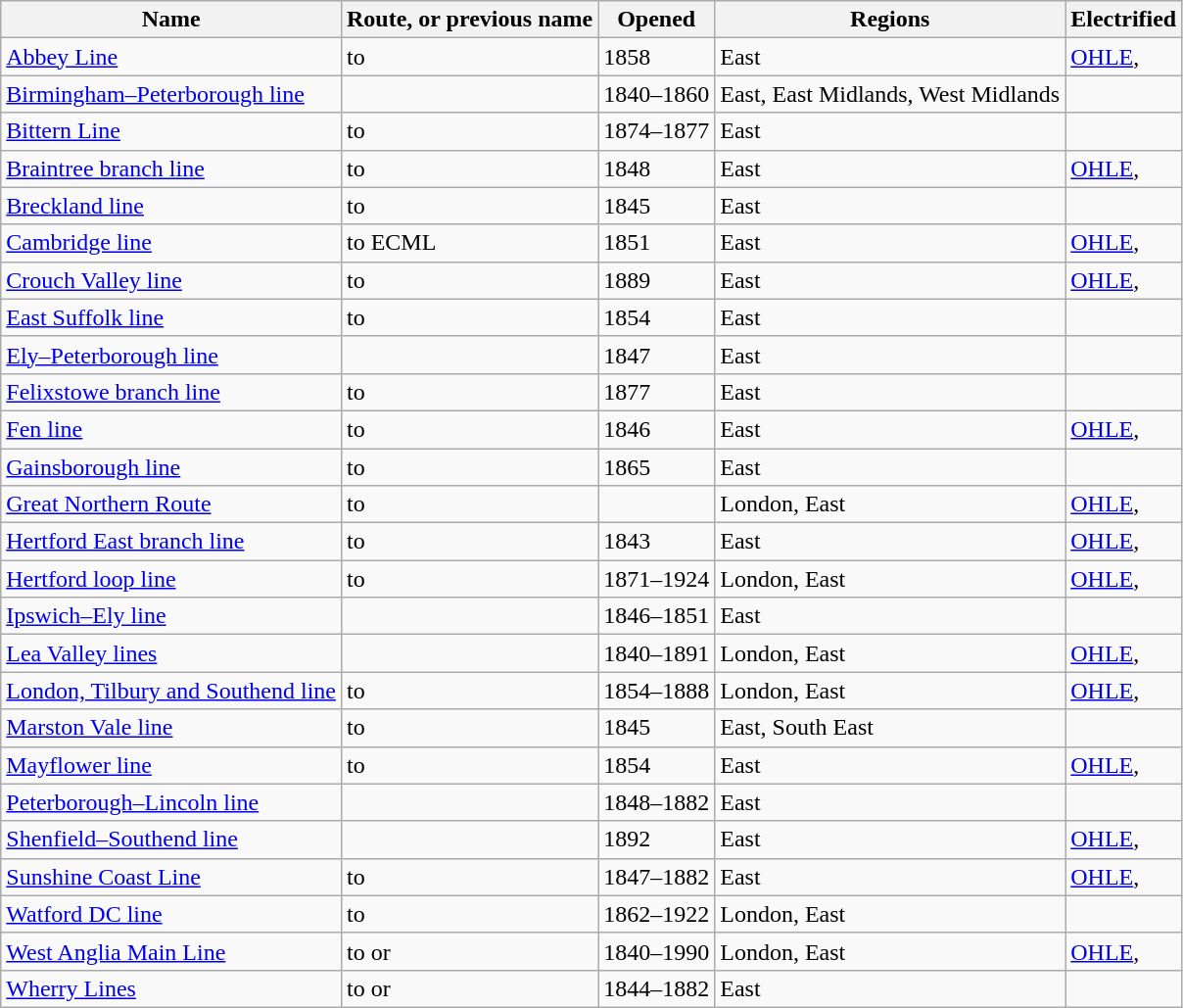<table class="wikitable sortable">
<tr>
<th>Name</th>
<th>Route, or previous name</th>
<th>Opened</th>
<th>Regions</th>
<th>Electrified</th>
</tr>
<tr>
<td><a href='#'>Abbey Line</a></td>
<td> to </td>
<td>1858</td>
<td>East</td>
<td><a href='#'>OHLE</a>, </td>
</tr>
<tr>
<td><a href='#'>Birmingham–Peterborough line</a></td>
<td></td>
<td>1840–1860</td>
<td>East, East Midlands, West Midlands</td>
<td></td>
</tr>
<tr>
<td><a href='#'>Bittern Line</a></td>
<td> to </td>
<td>1874–1877</td>
<td>East</td>
<td></td>
</tr>
<tr>
<td><a href='#'>Braintree branch line</a></td>
<td> to </td>
<td>1848</td>
<td>East</td>
<td><a href='#'>OHLE</a>, </td>
</tr>
<tr>
<td><a href='#'>Breckland line</a></td>
<td> to </td>
<td>1845</td>
<td>East</td>
<td></td>
</tr>
<tr>
<td><a href='#'>Cambridge line</a></td>
<td> to ECML</td>
<td>1851</td>
<td>East</td>
<td><a href='#'>OHLE</a>, </td>
</tr>
<tr>
<td><a href='#'>Crouch Valley line</a></td>
<td> to </td>
<td>1889</td>
<td>East</td>
<td><a href='#'>OHLE</a>, </td>
</tr>
<tr>
<td><a href='#'>East Suffolk line</a></td>
<td> to </td>
<td>1854</td>
<td>East</td>
<td></td>
</tr>
<tr>
<td><a href='#'>Ely–Peterborough line</a></td>
<td></td>
<td>1847</td>
<td>East</td>
<td></td>
</tr>
<tr>
<td><a href='#'>Felixstowe branch line</a></td>
<td> to </td>
<td>1877</td>
<td>East</td>
<td></td>
</tr>
<tr>
<td><a href='#'>Fen line</a></td>
<td> to </td>
<td>1846</td>
<td>East</td>
<td><a href='#'>OHLE</a>, </td>
</tr>
<tr>
<td><a href='#'>Gainsborough line</a></td>
<td> to </td>
<td>1865</td>
<td>East</td>
<td></td>
</tr>
<tr>
<td><a href='#'>Great Northern Route</a></td>
<td> to </td>
<td></td>
<td>London, East</td>
<td><a href='#'>OHLE</a>, </td>
</tr>
<tr>
<td><a href='#'>Hertford East branch line</a></td>
<td> to </td>
<td>1843</td>
<td>East</td>
<td><a href='#'>OHLE</a>, </td>
</tr>
<tr>
<td><a href='#'>Hertford loop line</a></td>
<td> to </td>
<td>1871–1924</td>
<td>London, East</td>
<td><a href='#'>OHLE</a>, </td>
</tr>
<tr>
<td><a href='#'>Ipswich–Ely line</a></td>
<td></td>
<td>1846–1851</td>
<td>East</td>
<td></td>
</tr>
<tr>
<td><a href='#'>Lea Valley lines</a></td>
<td></td>
<td>1840–1891</td>
<td>London, East</td>
<td><a href='#'>OHLE</a>, </td>
</tr>
<tr>
<td><a href='#'>London, Tilbury and Southend line</a></td>
<td> to </td>
<td>1854–1888</td>
<td>London, East</td>
<td><a href='#'>OHLE</a>, </td>
</tr>
<tr>
<td><a href='#'>Marston Vale line</a></td>
<td> to </td>
<td>1845</td>
<td>East, South East</td>
<td></td>
</tr>
<tr>
<td><a href='#'>Mayflower line</a></td>
<td> to </td>
<td>1854</td>
<td>East</td>
<td><a href='#'>OHLE</a>, </td>
</tr>
<tr>
<td><a href='#'>Peterborough–Lincoln line</a></td>
<td></td>
<td>1848–1882</td>
<td>East</td>
<td></td>
</tr>
<tr>
<td><a href='#'>Shenfield–Southend line</a></td>
<td></td>
<td>1892</td>
<td>East</td>
<td><a href='#'>OHLE</a>, </td>
</tr>
<tr>
<td><a href='#'>Sunshine Coast Line</a></td>
<td> to </td>
<td>1847–1882</td>
<td>East</td>
<td><a href='#'>OHLE</a>, </td>
</tr>
<tr>
<td><a href='#'>Watford DC line</a></td>
<td> to </td>
<td>1862–1922</td>
<td>London, East</td>
<td></td>
</tr>
<tr>
<td><a href='#'>West Anglia Main Line</a></td>
<td> to  or </td>
<td>1840–1990</td>
<td>London, East</td>
<td><a href='#'>OHLE</a>, </td>
</tr>
<tr>
<td><a href='#'>Wherry Lines</a></td>
<td> to  or </td>
<td>1844–1882</td>
<td>East</td>
<td></td>
</tr>
</table>
